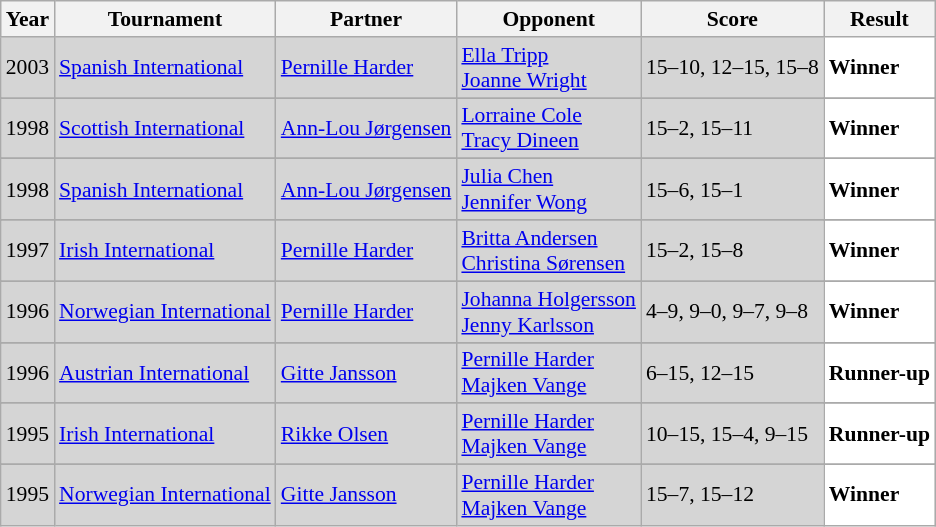<table class="sortable wikitable" style="font-size: 90%;">
<tr>
<th>Year</th>
<th>Tournament</th>
<th>Partner</th>
<th>Opponent</th>
<th>Score</th>
<th>Result</th>
</tr>
<tr style="background:#D5D5D5">
<td align="center">2003</td>
<td align="left"><a href='#'>Spanish International</a></td>
<td align="left"> <a href='#'>Pernille Harder</a></td>
<td align="left"> <a href='#'>Ella Tripp</a> <br>  <a href='#'>Joanne Wright</a></td>
<td align="left">15–10, 12–15, 15–8</td>
<td style="text-align:left; background:white"> <strong>Winner</strong></td>
</tr>
<tr>
</tr>
<tr style="background:#D5D5D5">
<td align="center">1998</td>
<td align="left"><a href='#'>Scottish International</a></td>
<td align="left"> <a href='#'>Ann-Lou Jørgensen</a></td>
<td align="left"> <a href='#'>Lorraine Cole</a> <br>  <a href='#'>Tracy Dineen</a></td>
<td align="left">15–2, 15–11</td>
<td style="text-align:left; background:white"> <strong>Winner</strong></td>
</tr>
<tr>
</tr>
<tr style="background:#D5D5D5">
<td align="center">1998</td>
<td align="left"><a href='#'>Spanish International</a></td>
<td align="left"> <a href='#'>Ann-Lou Jørgensen</a></td>
<td align="left"> <a href='#'>Julia Chen</a> <br>  <a href='#'>Jennifer Wong</a></td>
<td align="left">15–6, 15–1</td>
<td style="text-align:left; background:white"> <strong>Winner</strong></td>
</tr>
<tr>
</tr>
<tr style="background:#D5D5D5">
<td align="center">1997</td>
<td align="left"><a href='#'>Irish International</a></td>
<td align="left"> <a href='#'>Pernille Harder</a></td>
<td align="left"> <a href='#'>Britta Andersen</a> <br>  <a href='#'>Christina Sørensen</a></td>
<td align="left">15–2, 15–8</td>
<td style="text-align:left; background:white"> <strong>Winner</strong></td>
</tr>
<tr>
</tr>
<tr style="background:#D5D5D5">
<td align="center">1996</td>
<td align="left"><a href='#'>Norwegian International</a></td>
<td align="left"> <a href='#'>Pernille Harder</a></td>
<td align="left"> <a href='#'>Johanna Holgersson</a> <br>  <a href='#'>Jenny Karlsson</a></td>
<td align="left">4–9, 9–0, 9–7, 9–8</td>
<td style="text-align:left; background:white"> <strong>Winner</strong></td>
</tr>
<tr>
</tr>
<tr style="background:#D5D5D5">
<td align="center">1996</td>
<td align="left"><a href='#'>Austrian International</a></td>
<td align="left"> <a href='#'>Gitte Jansson</a></td>
<td align="left"> <a href='#'>Pernille Harder</a> <br>  <a href='#'>Majken Vange</a></td>
<td align="left">6–15, 12–15</td>
<td style="text-align:left; background:white"> <strong>Runner-up</strong></td>
</tr>
<tr>
</tr>
<tr style="background:#D5D5D5">
<td align="center">1995</td>
<td align="left"><a href='#'>Irish International</a></td>
<td align="left"> <a href='#'>Rikke Olsen</a></td>
<td align="left"> <a href='#'>Pernille Harder</a> <br>  <a href='#'>Majken Vange</a></td>
<td align="left">10–15, 15–4, 9–15</td>
<td style="text-align:left; background:white"> <strong>Runner-up</strong></td>
</tr>
<tr>
</tr>
<tr style="background:#D5D5D5">
<td align="center">1995</td>
<td align="left"><a href='#'>Norwegian International</a></td>
<td align="left"> <a href='#'>Gitte Jansson</a></td>
<td align="left"> <a href='#'>Pernille Harder</a> <br>  <a href='#'>Majken Vange</a></td>
<td align="left">15–7, 15–12</td>
<td style="text-align:left; background:white"> <strong>Winner</strong></td>
</tr>
</table>
